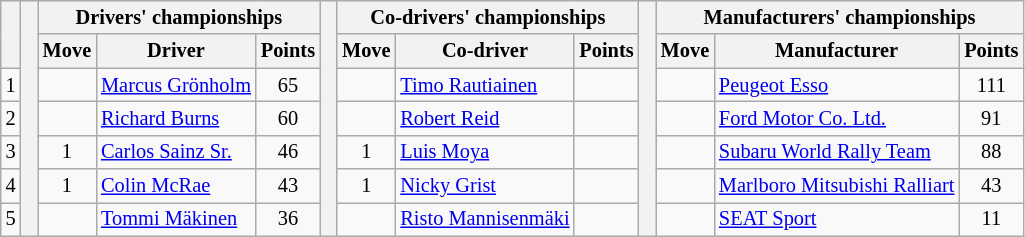<table class="wikitable" style="font-size:85%;">
<tr>
<th rowspan="2"></th>
<th rowspan="7" style="width:5px;"></th>
<th colspan="3">Drivers' championships</th>
<th rowspan="7" style="width:5px;"></th>
<th colspan="3" nowrap="">Co-drivers' championships</th>
<th rowspan="7" style="width:5px;"></th>
<th colspan="3" nowrap="">Manufacturers' championships</th>
</tr>
<tr>
<th>Move</th>
<th>Driver</th>
<th>Points</th>
<th>Move</th>
<th>Co-driver</th>
<th>Points</th>
<th>Move</th>
<th>Manufacturer</th>
<th>Points</th>
</tr>
<tr>
<td align="center">1</td>
<td align="center"></td>
<td> <a href='#'>Marcus Grönholm</a></td>
<td align="center">65</td>
<td align="center"></td>
<td> <a href='#'>Timo Rautiainen</a></td>
<td align="center"></td>
<td align="center"></td>
<td> <a href='#'>Peugeot Esso</a></td>
<td align="center">111</td>
</tr>
<tr>
<td align="center">2</td>
<td align="center"></td>
<td> <a href='#'>Richard Burns</a></td>
<td align="center">60</td>
<td align="center"></td>
<td> <a href='#'>Robert Reid</a></td>
<td align="center"></td>
<td align="center"></td>
<td> <a href='#'>Ford Motor Co. Ltd.</a></td>
<td align="center">91</td>
</tr>
<tr>
<td align="center">3</td>
<td align="center"> 1</td>
<td> <a href='#'>Carlos Sainz Sr.</a></td>
<td align="center">46</td>
<td align="center"> 1</td>
<td> <a href='#'>Luis Moya</a></td>
<td align="center"></td>
<td align="center"></td>
<td> <a href='#'>Subaru World Rally Team</a></td>
<td align="center">88</td>
</tr>
<tr>
<td align="center">4</td>
<td align="center"> 1</td>
<td> <a href='#'>Colin McRae</a></td>
<td align="center">43</td>
<td align="center"> 1</td>
<td> <a href='#'>Nicky Grist</a></td>
<td align="center"></td>
<td align="center"></td>
<td> <a href='#'>Marlboro Mitsubishi Ralliart</a></td>
<td align="center">43</td>
</tr>
<tr>
<td align="center">5</td>
<td align="center"></td>
<td> <a href='#'>Tommi Mäkinen</a></td>
<td align="center">36</td>
<td align="center"></td>
<td> <a href='#'>Risto Mannisenmäki</a></td>
<td align="center"></td>
<td align="center"></td>
<td> <a href='#'>SEAT Sport</a></td>
<td align="center">11</td>
</tr>
</table>
